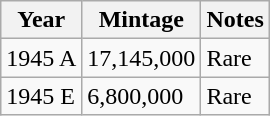<table class="wikitable">
<tr>
<th scope="col">Year</th>
<th scope="col">Mintage</th>
<th scope="col">Notes</th>
</tr>
<tr>
<td>1945 A</td>
<td>17,145,000</td>
<td>Rare</td>
</tr>
<tr>
<td>1945 E</td>
<td>6,800,000</td>
<td>Rare</td>
</tr>
</table>
